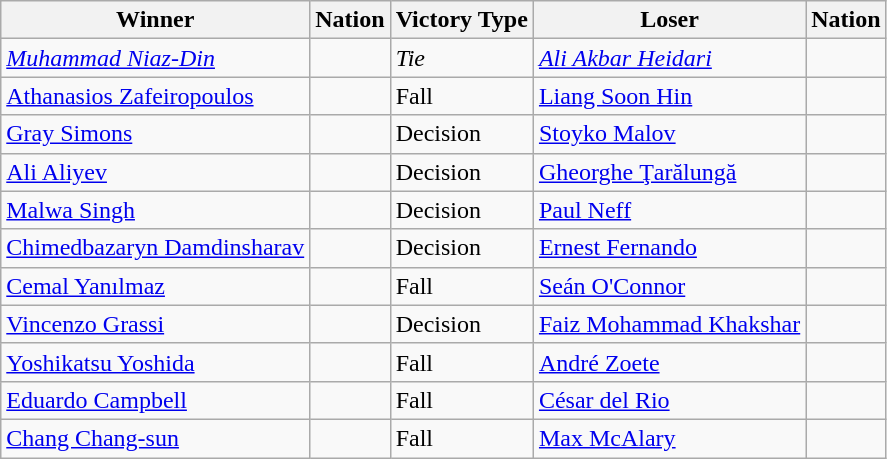<table class="wikitable sortable" style="text-align:left;">
<tr>
<th>Winner</th>
<th>Nation</th>
<th>Victory Type</th>
<th>Loser</th>
<th>Nation</th>
</tr>
<tr style="font-style: italic">
<td><a href='#'>Muhammad Niaz-Din</a></td>
<td></td>
<td>Tie</td>
<td><a href='#'>Ali Akbar Heidari</a></td>
<td></td>
</tr>
<tr>
<td><a href='#'>Athanasios Zafeiropoulos</a></td>
<td></td>
<td>Fall</td>
<td><a href='#'>Liang Soon Hin</a></td>
<td></td>
</tr>
<tr>
<td><a href='#'>Gray Simons</a></td>
<td></td>
<td>Decision</td>
<td><a href='#'>Stoyko Malov</a></td>
<td></td>
</tr>
<tr>
<td><a href='#'>Ali Aliyev</a></td>
<td></td>
<td>Decision</td>
<td><a href='#'>Gheorghe Ţarălungă</a></td>
<td></td>
</tr>
<tr>
<td><a href='#'>Malwa Singh</a></td>
<td></td>
<td>Decision</td>
<td><a href='#'>Paul Neff</a></td>
<td></td>
</tr>
<tr>
<td><a href='#'>Chimedbazaryn Damdinsharav</a></td>
<td></td>
<td>Decision</td>
<td><a href='#'>Ernest Fernando</a></td>
<td></td>
</tr>
<tr>
<td><a href='#'>Cemal Yanılmaz</a></td>
<td></td>
<td>Fall</td>
<td><a href='#'>Seán O'Connor</a></td>
<td></td>
</tr>
<tr>
<td><a href='#'>Vincenzo Grassi</a></td>
<td></td>
<td>Decision</td>
<td><a href='#'>Faiz Mohammad Khakshar</a></td>
<td></td>
</tr>
<tr>
<td><a href='#'>Yoshikatsu Yoshida</a></td>
<td></td>
<td>Fall</td>
<td><a href='#'>André Zoete</a></td>
<td></td>
</tr>
<tr>
<td><a href='#'>Eduardo Campbell</a></td>
<td></td>
<td>Fall</td>
<td><a href='#'>César del Rio</a></td>
<td></td>
</tr>
<tr>
<td><a href='#'>Chang Chang-sun</a></td>
<td></td>
<td>Fall</td>
<td><a href='#'>Max McAlary</a></td>
<td></td>
</tr>
</table>
